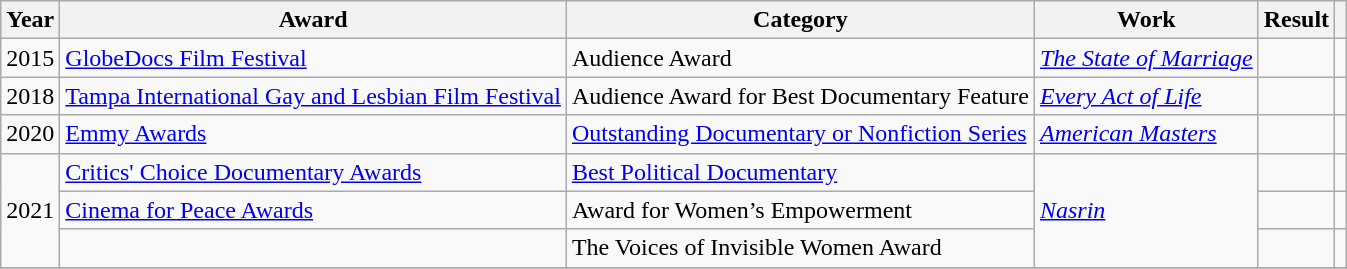<table class="wikitable plainrowheaders sortable">
<tr>
<th scope="col">Year</th>
<th scope="col">Award</th>
<th scope="col">Category</th>
<th scope="col">Work</th>
<th scope="col">Result</th>
<th scope="col" class="unsortable"></th>
</tr>
<tr>
<td>2015</td>
<td><a href='#'>GlobeDocs Film Festival</a></td>
<td>Audience Award</td>
<td><em><a href='#'>The State of Marriage</a></em></td>
<td></td>
<td style="text-align:center;"></td>
</tr>
<tr>
<td>2018</td>
<td><a href='#'>Tampa International Gay and Lesbian Film Festival</a></td>
<td>Audience Award for Best Documentary Feature</td>
<td><em><a href='#'>Every Act of Life</a></em></td>
<td></td>
<td style="text-align:center;"></td>
</tr>
<tr>
<td>2020</td>
<td><a href='#'>Emmy Awards</a></td>
<td><a href='#'>Outstanding Documentary or Nonfiction Series</a></td>
<td><em><a href='#'>American Masters</a></em></td>
<td></td>
<td style="text-align:center;"></td>
</tr>
<tr>
<td rowspan=3>2021</td>
<td><a href='#'>Critics' Choice Documentary Awards</a></td>
<td><a href='#'>Best Political Documentary</a></td>
<td rowspan=3><em><a href='#'>Nasrin</a></em></td>
<td></td>
<td style="text-align:center;"></td>
</tr>
<tr>
<td><a href='#'>Cinema for Peace Awards</a></td>
<td>Award for Women’s Empowerment</td>
<td></td>
<td style="text-align:center;"></td>
</tr>
<tr>
<td></td>
<td>The Voices of Invisible Women Award</td>
<td></td>
<td style="text-align:center;"></td>
</tr>
<tr>
</tr>
</table>
